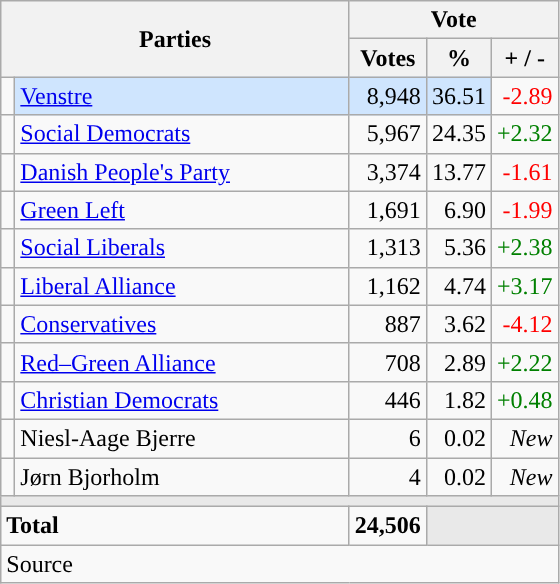<table class="wikitable" style="text-align:right;">
<tr>
<th style="text-align:centre;" rowspan="2" colspan="2" width="225">Parties</th>
<th colspan="3">Vote</th>
</tr>
<tr>
<th width="15">Votes</th>
<th width="15">%</th>
<th width="15">+ / -</th>
</tr>
<tr>
<td width="2" style="color:inherit;background:"></td>
<td bgcolor=#cfe5fe  align="left"><a href='#'>Venstre</a></td>
<td bgcolor=#cfe5fe>8,948</td>
<td bgcolor=#cfe5fe>36.51</td>
<td style=color:red;>-2.89</td>
</tr>
<tr>
<td width="2" style="color:inherit;background:"></td>
<td align="left"><a href='#'>Social Democrats</a></td>
<td>5,967</td>
<td>24.35</td>
<td style=color:green;>+2.32</td>
</tr>
<tr>
<td width="2" style="color:inherit;background:"></td>
<td align="left"><a href='#'>Danish People's Party</a></td>
<td>3,374</td>
<td>13.77</td>
<td style=color:red;>-1.61</td>
</tr>
<tr>
<td width="2" style="color:inherit;background:"></td>
<td align="left"><a href='#'>Green Left</a></td>
<td>1,691</td>
<td>6.90</td>
<td style=color:red;>-1.99</td>
</tr>
<tr>
<td width="2" style="color:inherit;background:"></td>
<td align="left"><a href='#'>Social Liberals</a></td>
<td>1,313</td>
<td>5.36</td>
<td style=color:green;>+2.38</td>
</tr>
<tr>
<td width="2" style="color:inherit;background:"></td>
<td align="left"><a href='#'>Liberal Alliance</a></td>
<td>1,162</td>
<td>4.74</td>
<td style=color:green;>+3.17</td>
</tr>
<tr>
<td width="2" style="color:inherit;background:"></td>
<td align="left"><a href='#'>Conservatives</a></td>
<td>887</td>
<td>3.62</td>
<td style=color:red;>-4.12</td>
</tr>
<tr>
<td width="2" style="color:inherit;background:"></td>
<td align="left"><a href='#'>Red–Green Alliance</a></td>
<td>708</td>
<td>2.89</td>
<td style=color:green;>+2.22</td>
</tr>
<tr>
<td width="2" style="color:inherit;background:"></td>
<td align="left"><a href='#'>Christian Democrats</a></td>
<td>446</td>
<td>1.82</td>
<td style=color:green;>+0.48</td>
</tr>
<tr>
<td width="2" style="color:inherit;background:"></td>
<td align="left">Niesl-Aage Bjerre</td>
<td>6</td>
<td>0.02</td>
<td><em>New</em></td>
</tr>
<tr>
<td width="2" style="color:inherit;background:"></td>
<td align="left">Jørn Bjorholm</td>
<td>4</td>
<td>0.02</td>
<td><em>New</em></td>
</tr>
<tr>
<td colspan="7" bgcolor="#E9E9E9"></td>
</tr>
<tr>
<td align="left" colspan="2"><strong>Total</strong></td>
<td><strong>24,506</strong></td>
<td bgcolor="#E9E9E9" colspan="2"></td>
</tr>
<tr>
<td align="left" colspan="6">Source</td>
</tr>
</table>
